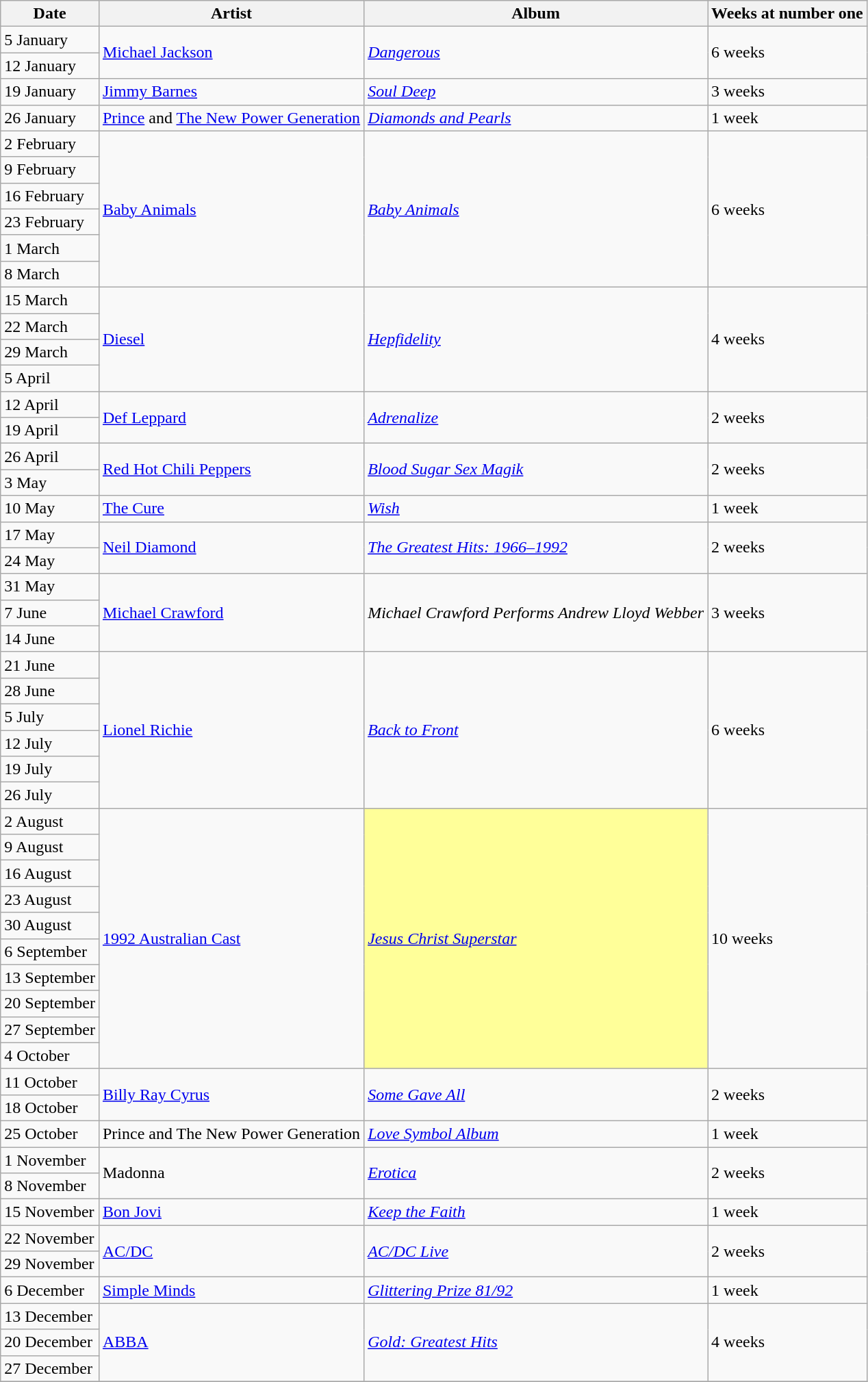<table class="wikitable">
<tr>
<th>Date</th>
<th>Artist</th>
<th>Album</th>
<th>Weeks at number one</th>
</tr>
<tr>
<td>5 January</td>
<td rowspan="2"><a href='#'>Michael Jackson</a></td>
<td rowspan="2"><em><a href='#'>Dangerous</a></em></td>
<td rowspan="2">6 weeks</td>
</tr>
<tr>
<td>12 January</td>
</tr>
<tr>
<td>19 January</td>
<td><a href='#'>Jimmy Barnes</a></td>
<td><em><a href='#'>Soul Deep</a></em></td>
<td>3 weeks</td>
</tr>
<tr>
<td>26 January</td>
<td><a href='#'>Prince</a> and <a href='#'>The New Power Generation</a></td>
<td><em><a href='#'>Diamonds and Pearls</a></em></td>
<td>1 week</td>
</tr>
<tr>
<td>2 February</td>
<td rowspan="6"><a href='#'>Baby Animals</a></td>
<td rowspan="6"><em><a href='#'>Baby Animals</a></em></td>
<td rowspan="6">6 weeks</td>
</tr>
<tr>
<td>9 February</td>
</tr>
<tr>
<td>16 February</td>
</tr>
<tr>
<td>23 February</td>
</tr>
<tr>
<td>1 March</td>
</tr>
<tr>
<td>8 March</td>
</tr>
<tr>
<td>15 March</td>
<td rowspan="4"><a href='#'>Diesel</a></td>
<td rowspan="4"><em><a href='#'>Hepfidelity</a></em></td>
<td rowspan="4">4 weeks</td>
</tr>
<tr>
<td>22 March</td>
</tr>
<tr>
<td>29 March</td>
</tr>
<tr>
<td>5 April</td>
</tr>
<tr>
<td>12 April</td>
<td rowspan="2"><a href='#'>Def Leppard</a></td>
<td rowspan="2"><em><a href='#'>Adrenalize</a></em></td>
<td rowspan="2">2 weeks</td>
</tr>
<tr>
<td>19 April</td>
</tr>
<tr>
<td>26 April</td>
<td rowspan="2"><a href='#'>Red Hot Chili Peppers</a></td>
<td rowspan="2"><em><a href='#'>Blood Sugar Sex Magik</a></em></td>
<td rowspan="2">2 weeks</td>
</tr>
<tr>
<td>3 May</td>
</tr>
<tr>
<td>10 May</td>
<td><a href='#'>The Cure</a></td>
<td><em><a href='#'>Wish</a></em></td>
<td>1 week</td>
</tr>
<tr>
<td>17 May</td>
<td rowspan="2"><a href='#'>Neil Diamond</a></td>
<td rowspan="2"><em><a href='#'>The Greatest Hits: 1966–1992</a></em></td>
<td rowspan="2">2 weeks</td>
</tr>
<tr>
<td>24 May</td>
</tr>
<tr>
<td>31 May</td>
<td rowspan="3"><a href='#'>Michael Crawford</a></td>
<td rowspan="3"><em>Michael Crawford Performs Andrew Lloyd Webber</em></td>
<td rowspan="3">3 weeks</td>
</tr>
<tr>
<td>7 June</td>
</tr>
<tr>
<td>14 June</td>
</tr>
<tr>
<td>21 June</td>
<td rowspan="6"><a href='#'>Lionel Richie</a></td>
<td rowspan="6"><em><a href='#'>Back to Front</a></em></td>
<td rowspan="6">6 weeks</td>
</tr>
<tr>
<td>28 June</td>
</tr>
<tr>
<td>5 July</td>
</tr>
<tr>
<td>12 July</td>
</tr>
<tr>
<td>19 July</td>
</tr>
<tr>
<td>26 July</td>
</tr>
<tr>
<td>2 August</td>
<td rowspan="10"><a href='#'>1992 Australian Cast</a></td>
<td bgcolor=#FFFF99 rowspan="10"><em><a href='#'>Jesus Christ Superstar</a></em></td>
<td rowspan="10">10 weeks</td>
</tr>
<tr>
<td>9 August</td>
</tr>
<tr>
<td>16 August</td>
</tr>
<tr>
<td>23 August</td>
</tr>
<tr>
<td>30 August</td>
</tr>
<tr>
<td>6 September</td>
</tr>
<tr>
<td>13 September</td>
</tr>
<tr>
<td>20 September</td>
</tr>
<tr>
<td>27 September</td>
</tr>
<tr>
<td>4 October</td>
</tr>
<tr>
<td>11 October</td>
<td rowspan="2"><a href='#'>Billy Ray Cyrus</a></td>
<td rowspan="2"><em><a href='#'>Some Gave All</a></em></td>
<td rowspan="2">2 weeks</td>
</tr>
<tr>
<td>18 October</td>
</tr>
<tr>
<td>25 October</td>
<td>Prince and The New Power Generation</td>
<td><em><a href='#'>Love Symbol Album</a></em></td>
<td>1 week</td>
</tr>
<tr>
<td>1 November</td>
<td rowspan="2">Madonna</td>
<td rowspan="2"><em><a href='#'>Erotica</a></em></td>
<td rowspan="2">2 weeks</td>
</tr>
<tr>
<td>8 November</td>
</tr>
<tr>
<td>15 November</td>
<td><a href='#'>Bon Jovi</a></td>
<td><em><a href='#'>Keep the Faith</a></em></td>
<td>1 week</td>
</tr>
<tr>
<td>22 November</td>
<td rowspan="2"><a href='#'>AC/DC</a></td>
<td rowspan="2"><em><a href='#'>AC/DC Live</a></em></td>
<td rowspan="2">2 weeks</td>
</tr>
<tr>
<td>29 November</td>
</tr>
<tr>
<td>6 December</td>
<td><a href='#'>Simple Minds</a></td>
<td><em><a href='#'>Glittering Prize 81/92</a></em></td>
<td>1 week</td>
</tr>
<tr>
<td>13 December</td>
<td rowspan="3"><a href='#'>ABBA</a></td>
<td rowspan="3"><em><a href='#'>Gold: Greatest Hits</a></em></td>
<td rowspan="3">4 weeks</td>
</tr>
<tr>
<td>20 December</td>
</tr>
<tr>
<td>27 December</td>
</tr>
<tr>
</tr>
</table>
